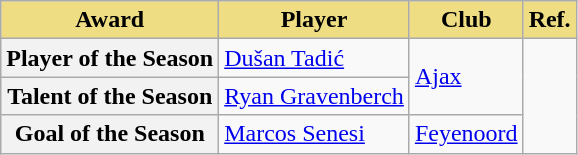<table class="wikitable">
<tr>
<th style="background-color: #eedd82">Award</th>
<th style="background-color: #eedd82">Player</th>
<th style="background-color: #eedd82">Club</th>
<th style="background-color: #eedd82">Ref.</th>
</tr>
<tr>
<th>Player of the Season</th>
<td> <a href='#'>Dušan Tadić</a></td>
<td rowspan="2"><a href='#'>Ajax</a></td>
<td rowspan="3"></td>
</tr>
<tr>
<th>Talent of the Season</th>
<td> <a href='#'>Ryan Gravenberch</a></td>
</tr>
<tr>
<th>Goal of the Season</th>
<td> <a href='#'>Marcos Senesi</a></td>
<td><a href='#'>Feyenoord</a></td>
</tr>
</table>
